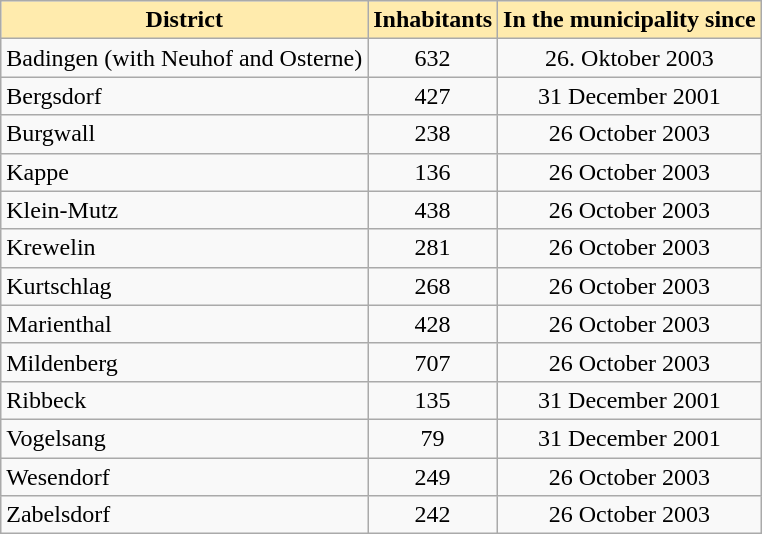<table class="wikitable" style=text-align:center>
<tr>
<th style="background:#FFEBAD">District</th>
<th style="background:#FFEBAD">Inhabitants</th>
<th style="background:#FFEBAD">In the municipality since</th>
</tr>
<tr>
<td align=left>Badingen (with Neuhof and Osterne)</td>
<td>632</td>
<td>26. Oktober 2003</td>
</tr>
<tr>
<td align=left>Bergsdorf</td>
<td>427</td>
<td>31 December 2001</td>
</tr>
<tr>
<td align=left>Burgwall</td>
<td>238</td>
<td>26 October 2003</td>
</tr>
<tr>
<td align=left>Kappe</td>
<td>136</td>
<td>26 October 2003</td>
</tr>
<tr>
<td align=left>Klein-Mutz</td>
<td>438</td>
<td>26 October 2003</td>
</tr>
<tr>
<td align=left>Krewelin</td>
<td>281</td>
<td>26 October 2003</td>
</tr>
<tr>
<td align=left>Kurtschlag</td>
<td>268</td>
<td>26 October 2003</td>
</tr>
<tr>
<td align=left>Marienthal</td>
<td>428</td>
<td>26 October 2003</td>
</tr>
<tr>
<td align=left>Mildenberg</td>
<td>707</td>
<td>26 October 2003</td>
</tr>
<tr>
<td align=left>Ribbeck</td>
<td>135</td>
<td>31 December 2001</td>
</tr>
<tr>
<td align=left>Vogelsang</td>
<td>79</td>
<td>31 December 2001</td>
</tr>
<tr>
<td align=left>Wesendorf</td>
<td>249</td>
<td>26 October 2003</td>
</tr>
<tr>
<td align=left>Zabelsdorf</td>
<td>242</td>
<td>26 October 2003</td>
</tr>
</table>
